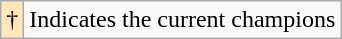<table class="wikitable">
<tr>
<td style="background-color:#FFE6BD">†</td>
<td>Indicates the current champions</td>
</tr>
</table>
